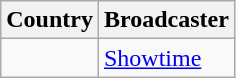<table class="wikitable">
<tr>
<th align=center>Country</th>
<th align=center>Broadcaster</th>
</tr>
<tr>
<td></td>
<td><a href='#'>Showtime</a></td>
</tr>
</table>
